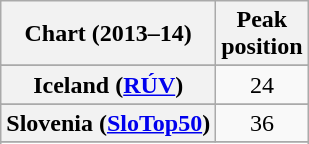<table class="wikitable sortable plainrowheaders">
<tr>
<th>Chart (2013–14)</th>
<th>Peak<br>position</th>
</tr>
<tr>
</tr>
<tr>
</tr>
<tr>
</tr>
<tr>
</tr>
<tr>
</tr>
<tr>
</tr>
<tr>
<th scope="row">Iceland (<a href='#'>RÚV</a>)</th>
<td style="text-align:center;">24</td>
</tr>
<tr>
</tr>
<tr>
</tr>
<tr>
</tr>
<tr>
</tr>
<tr>
</tr>
<tr>
<th scope="row">Slovenia (<a href='#'>SloTop50</a>)</th>
<td align=center>36</td>
</tr>
<tr>
</tr>
<tr>
</tr>
<tr>
</tr>
</table>
